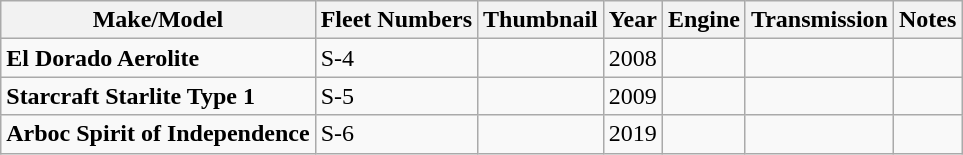<table class="wikitable sortable" style="font-size: 100%;">
<tr>
<th>Make/Model</th>
<th>Fleet Numbers</th>
<th class="unsortable">Thumbnail</th>
<th>Year</th>
<th>Engine</th>
<th>Transmission</th>
<th>Notes</th>
</tr>
<tr>
<td><strong>El Dorado Aerolite</strong></td>
<td>S-4</td>
<td></td>
<td>2008</td>
<td></td>
<td></td>
<td></td>
</tr>
<tr>
<td><strong>Starcraft Starlite Type 1</strong></td>
<td>S-5</td>
<td></td>
<td>2009</td>
<td></td>
<td></td>
<td></td>
</tr>
<tr>
<td><strong>Arboc Spirit of Independence</strong></td>
<td>S-6</td>
<td></td>
<td>2019</td>
<td></td>
<td></td>
<td></td>
</tr>
</table>
